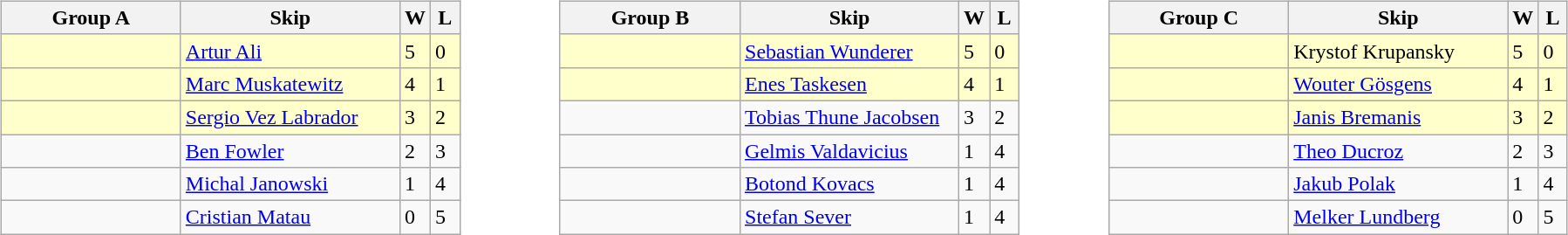<table table>
<tr>
<td valign=top width=10%><br><table class="wikitable">
<tr>
<th width=130>Group A</th>
<th width=160>Skip</th>
<th width=15>W</th>
<th width=15>L</th>
</tr>
<tr bgcolor=#ffffcc>
<td></td>
<td><a href='#'>Artur Ali</a></td>
<td>5</td>
<td>0</td>
</tr>
<tr bgcolor=#ffffcc>
<td></td>
<td><a href='#'>Marc Muskatewitz</a></td>
<td>4</td>
<td>1</td>
</tr>
<tr bgcolor=#ffffcc>
<td></td>
<td><a href='#'>Sergio Vez Labrador</a></td>
<td>3</td>
<td>2</td>
</tr>
<tr>
<td></td>
<td><a href='#'>Ben Fowler</a></td>
<td>2</td>
<td>3</td>
</tr>
<tr>
<td></td>
<td><a href='#'>Michal Janowski</a></td>
<td>1</td>
<td>4</td>
</tr>
<tr>
<td></td>
<td><a href='#'>Cristian Matau</a></td>
<td>0</td>
<td>5</td>
</tr>
</table>
</td>
<td valign=top width=10%><br><table class="wikitable">
<tr>
<th width=130>Group B</th>
<th width=160>Skip</th>
<th width=15>W</th>
<th width=15>L</th>
</tr>
<tr bgcolor=#ffffcc>
<td></td>
<td><a href='#'>Sebastian Wunderer</a></td>
<td>5</td>
<td>0</td>
</tr>
<tr bgcolor=#ffffcc>
<td></td>
<td><a href='#'>Enes Taskesen</a></td>
<td>4</td>
<td>1</td>
</tr>
<tr>
<td></td>
<td><a href='#'>Tobias Thune Jacobsen</a></td>
<td>3</td>
<td>2</td>
</tr>
<tr>
<td></td>
<td><a href='#'>Gelmis Valdavicius</a></td>
<td>1</td>
<td>4</td>
</tr>
<tr>
<td></td>
<td><a href='#'>Botond Kovacs</a></td>
<td>1</td>
<td>4</td>
</tr>
<tr>
<td></td>
<td><a href='#'>Stefan Sever</a></td>
<td>1</td>
<td>4</td>
</tr>
</table>
</td>
<td valign=top width=10%><br><table class="wikitable">
<tr>
<th width=130>Group C</th>
<th width=160>Skip</th>
<th width=15>W</th>
<th width=15>L</th>
</tr>
<tr bgcolor=#ffffcc>
<td></td>
<td>Krystof Krupansky</td>
<td>5</td>
<td>0</td>
</tr>
<tr bgcolor=#ffffcc>
<td></td>
<td><a href='#'>Wouter Gösgens</a></td>
<td>4</td>
<td>1</td>
</tr>
<tr bgcolor=#ffffcc>
<td></td>
<td><a href='#'>Janis Bremanis</a></td>
<td>3</td>
<td>2</td>
</tr>
<tr>
<td></td>
<td><a href='#'>Theo Ducroz</a></td>
<td>2</td>
<td>3</td>
</tr>
<tr>
<td></td>
<td><a href='#'>Jakub Polak</a></td>
<td>1</td>
<td>4</td>
</tr>
<tr>
<td></td>
<td><a href='#'>Melker Lundberg</a></td>
<td>0</td>
<td>5</td>
</tr>
</table>
</td>
</tr>
</table>
